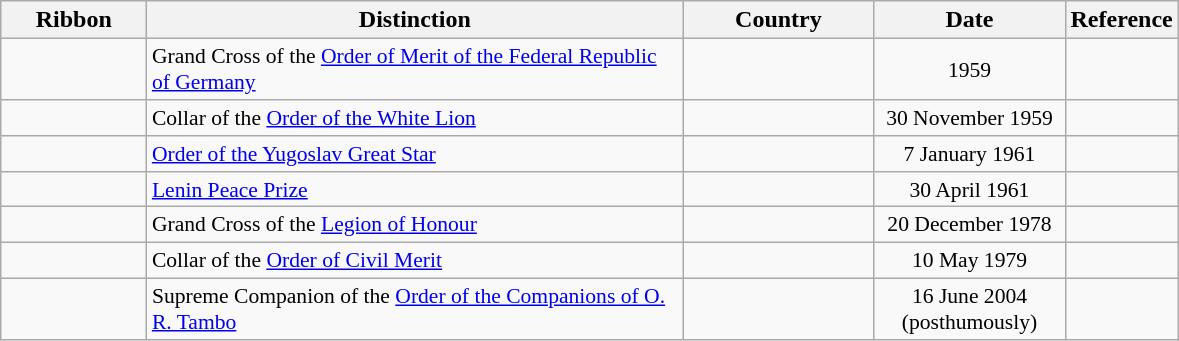<table class="wikitable" style="text-align:left;">
<tr>
<th style="width:90px;">Ribbon</th>
<th style="width:350px;">Distinction</th>
<th style="width:120px;">Country</th>
<th style="width:120px;">Date</th>
<th>Reference</th>
</tr>
<tr>
<td></td>
<td style="font-size:90%;">Grand Cross of the <a href='#'>Order of Merit of the Federal Republic of Germany</a></td>
<td style="font-size:90%;"></td>
<td style="text-align:center; font-size:90%;">1959</td>
<td style="font-size:90%;"></td>
</tr>
<tr>
<td></td>
<td style="font-size:90%;">Collar of the <a href='#'>Order of the White Lion</a></td>
<td style="font-size:90%;"></td>
<td style="text-align:center; font-size:90%;">30 November 1959</td>
<td style="font-size:90%;"></td>
</tr>
<tr>
<td></td>
<td style="font-size:90%;"><a href='#'>Order of the Yugoslav Great Star</a></td>
<td style="font-size:90%;"></td>
<td style="text-align:center; font-size:90%;">7 January 1961</td>
<td style="font-size:90%;"></td>
</tr>
<tr>
<td></td>
<td style="font-size:90%;"><a href='#'>Lenin Peace Prize</a></td>
<td style="font-size:90%;"></td>
<td style="text-align:center; font-size:90%;">30 April 1961</td>
<td style="font-size:90%;"></td>
</tr>
<tr>
<td></td>
<td style="font-size:90%;">Grand Cross of the <a href='#'>Legion of Honour</a></td>
<td style="font-size:90%;"></td>
<td style="text-align:center; font-size:90%;">20 December 1978</td>
<td style="font-size:90%;"></td>
</tr>
<tr>
<td></td>
<td style="font-size:90%;">Collar of the <a href='#'>Order of Civil Merit</a></td>
<td style="font-size:90%;"></td>
<td style="text-align:center; font-size:90%;">10 May 1979</td>
<td style="font-size:90%;"></td>
</tr>
<tr>
<td></td>
<td style="font-size:90%;">Supreme Companion of the <a href='#'>Order of the Companions of O. R. Tambo</a></td>
<td style="font-size:90%;"></td>
<td style="text-align:center; font-size:90%;">16 June 2004<br>(posthumously)</td>
<td style="font-size:90%;"></td>
</tr>
</table>
